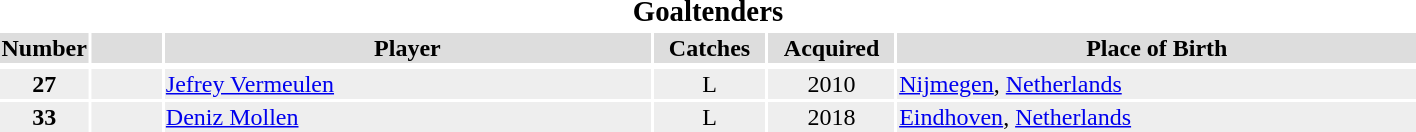<table width=75%>
<tr>
<th colspan=6><big>Goaltenders</big></th>
</tr>
<tr bgcolor="#dddddd">
<th width=5%>Number</th>
<th width=5%></th>
<th !width=15%>Player</th>
<th width=8%>Catches</th>
<th width=9%>Acquired</th>
<th width=37%>Place of Birth</th>
</tr>
<tr>
</tr>
<tr bgcolor="#eeeeee">
<td align=center><strong>27</strong></td>
<td align=center></td>
<td><a href='#'>Jefrey Vermeulen</a></td>
<td align=center>L</td>
<td align=center>2010</td>
<td><a href='#'>Nijmegen</a>, <a href='#'>Netherlands</a></td>
</tr>
<tr bgcolor="#eeeeee">
<td align=center><strong>33</strong></td>
<td align=center></td>
<td><a href='#'>Deniz Mollen</a></td>
<td align=center>L</td>
<td align=center>2018</td>
<td><a href='#'>Eindhoven</a>, <a href='#'>Netherlands</a></td>
</tr>
</table>
